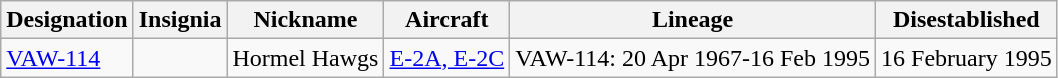<table class="wikitable">
<tr>
<th>Designation</th>
<th>Insignia</th>
<th>Nickname</th>
<th>Aircraft</th>
<th>Lineage</th>
<th>Disestablished</th>
</tr>
<tr>
<td><a href='#'>VAW-114</a></td>
<td></td>
<td>Hormel Hawgs</td>
<td><a href='#'>E-2A, E-2C</a></td>
<td style="white-space: nowrap;">VAW-114: 20 Apr 1967-16 Feb 1995</td>
<td>16 February 1995</td>
</tr>
</table>
